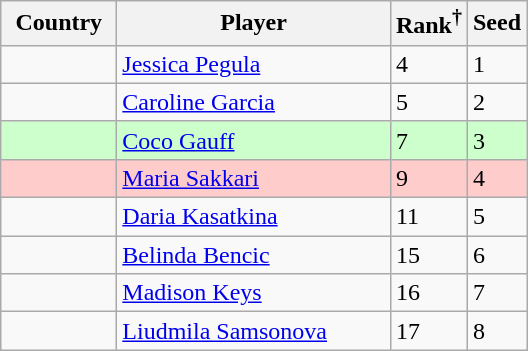<table class="sortable wikitable nowrap">
<tr>
<th width="70">Country</th>
<th width="175">Player</th>
<th>Rank<sup>†</sup></th>
<th>Seed</th>
</tr>
<tr>
<td></td>
<td><a href='#'>Jessica Pegula</a></td>
<td>4</td>
<td>1</td>
</tr>
<tr>
<td></td>
<td><a href='#'>Caroline Garcia</a></td>
<td>5</td>
<td>2</td>
</tr>
<tr bgcolor=#cfc>
<td></td>
<td><a href='#'>Coco Gauff</a></td>
<td>7</td>
<td>3</td>
</tr>
<tr bgcolor=#fcc>
<td></td>
<td><a href='#'>Maria Sakkari</a></td>
<td>9</td>
<td>4</td>
</tr>
<tr>
<td></td>
<td><a href='#'>Daria Kasatkina</a></td>
<td>11</td>
<td>5</td>
</tr>
<tr>
<td></td>
<td><a href='#'>Belinda Bencic</a></td>
<td>15</td>
<td>6</td>
</tr>
<tr>
<td></td>
<td><a href='#'>Madison Keys</a></td>
<td>16</td>
<td>7</td>
</tr>
<tr>
<td></td>
<td><a href='#'>Liudmila Samsonova</a></td>
<td>17</td>
<td>8</td>
</tr>
</table>
